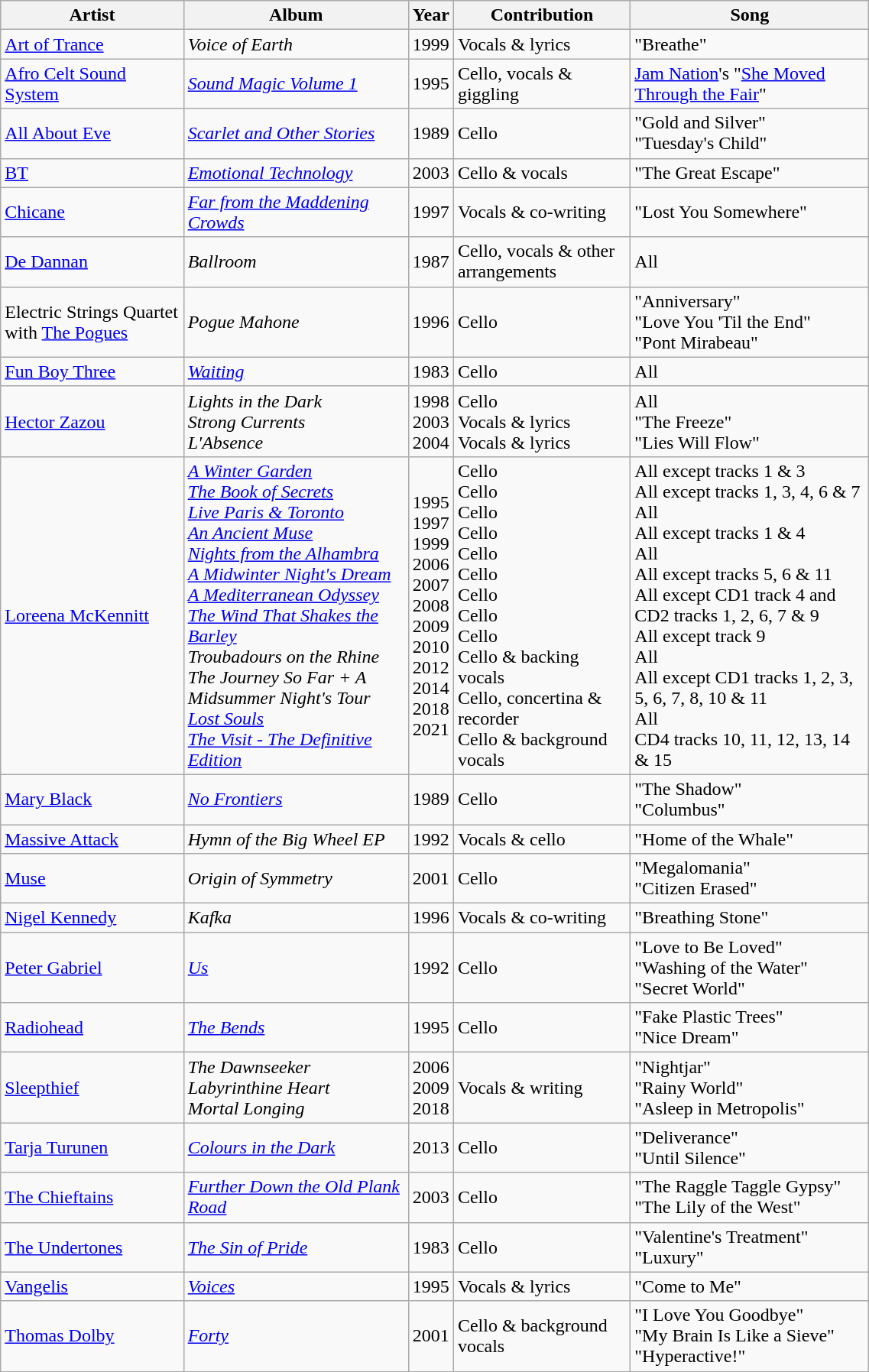<table class="wikitable sortable" style="width:60%;">
<tr>
<th>Artist</th>
<th>Album</th>
<th>Year</th>
<th>Contribution</th>
<th>Song</th>
</tr>
<tr>
<td><a href='#'>Art of Trance</a></td>
<td><em>Voice of Earth</em></td>
<td>1999</td>
<td>Vocals & lyrics</td>
<td>"Breathe"</td>
</tr>
<tr>
<td><a href='#'>Afro Celt Sound System</a></td>
<td><em><a href='#'>Sound Magic Volume 1</a></em></td>
<td>1995</td>
<td>Cello, vocals & giggling</td>
<td><a href='#'>Jam Nation</a>'s "<a href='#'>She Moved Through the Fair</a>"</td>
</tr>
<tr>
<td><a href='#'>All About Eve</a></td>
<td><em><a href='#'>Scarlet and Other Stories</a></em></td>
<td>1989</td>
<td>Cello</td>
<td>"Gold and Silver"<br>"Tuesday's Child"</td>
</tr>
<tr>
<td><a href='#'>BT</a></td>
<td><em><a href='#'>Emotional Technology</a></em></td>
<td>2003</td>
<td>Cello & vocals</td>
<td>"The Great Escape"</td>
</tr>
<tr>
<td><a href='#'>Chicane</a></td>
<td><em><a href='#'>Far from the Maddening Crowds</a></em></td>
<td>1997</td>
<td>Vocals & co-writing</td>
<td>"Lost You Somewhere"</td>
</tr>
<tr>
<td><a href='#'>De Dannan</a></td>
<td><em>Ballroom</em></td>
<td>1987</td>
<td>Cello, vocals & other arrangements</td>
<td>All</td>
</tr>
<tr>
<td>Electric Strings Quartet with <a href='#'>The Pogues</a></td>
<td><em>Pogue Mahone</em></td>
<td>1996</td>
<td>Cello</td>
<td>"Anniversary"<br>"Love You 'Til the End"<br>"Pont Mirabeau"</td>
</tr>
<tr>
<td><a href='#'>Fun Boy Three</a></td>
<td><em><a href='#'>Waiting</a></em></td>
<td>1983</td>
<td>Cello</td>
<td>All</td>
</tr>
<tr>
<td><a href='#'>Hector Zazou</a></td>
<td><em>Lights in the Dark</em><br><em>Strong Currents</em><br><em>L'Absence</em></td>
<td>1998<br>2003<br>2004</td>
<td>Cello<br>Vocals & lyrics<br>Vocals & lyrics</td>
<td>All<br>"The Freeze"<br>"Lies Will Flow"</td>
</tr>
<tr>
<td><a href='#'>Loreena McKennitt</a></td>
<td><em><a href='#'>A Winter Garden</a></em><br><em><a href='#'>The Book of Secrets</a></em><br><em><a href='#'>Live Paris & Toronto</a></em><br><em><a href='#'>An Ancient Muse</a><br> <a href='#'>Nights from the Alhambra</a></em><br><em><a href='#'>A Midwinter Night's Dream</a></em><br><em><a href='#'>A Mediterranean Odyssey</a></em><br><em><a href='#'>The Wind That Shakes the Barley</a></em><br><em>Troubadours on the Rhine</em><br><em>The Journey So Far + A Midsummer Night's Tour</em><br><em><a href='#'>Lost Souls</a></em><br><em><a href='#'>The Visit - The Definitive Edition</a></em></td>
<td>1995<br>1997<br>1999<br>2006 <br> 2007<br> 2008<br>2009<br>2010<br>2012<br>2014<br>2018<br>2021</td>
<td>Cello<br>Cello<br>Cello<br>Cello<br>Cello<br>Cello<br>Cello<br>Cello<br>Cello<br>Cello & backing vocals<br>Cello, concertina & recorder<br>Cello & background vocals</td>
<td>All except tracks 1 & 3<br>All except tracks 1, 3, 4, 6 & 7<br>All<br>All except tracks 1 & 4<br>All<br>All except tracks 5, 6 & 11<br>All except CD1 track 4 and CD2 tracks 1, 2, 6, 7 & 9<br>All except track 9<br>All<br>All except CD1 tracks 1, 2, 3, 5, 6, 7, 8, 10 & 11<br>All<br>CD4 tracks 10, 11, 12, 13, 14 & 15</td>
</tr>
<tr>
<td><a href='#'>Mary Black</a></td>
<td><em><a href='#'>No Frontiers</a></em></td>
<td>1989</td>
<td>Cello</td>
<td>"The Shadow"<br>"Columbus"</td>
</tr>
<tr>
<td><a href='#'>Massive Attack</a></td>
<td><em>Hymn of the Big Wheel EP</em></td>
<td>1992</td>
<td>Vocals & cello</td>
<td>"Home of the Whale"</td>
</tr>
<tr>
<td><a href='#'>Muse</a></td>
<td><em>Origin of Symmetry</em></td>
<td>2001</td>
<td>Cello</td>
<td>"Megalomania" <br> "Citizen Erased"</td>
</tr>
<tr>
<td><a href='#'>Nigel Kennedy</a></td>
<td><em>Kafka</em></td>
<td>1996</td>
<td>Vocals & co-writing</td>
<td>"Breathing Stone"</td>
</tr>
<tr>
<td><a href='#'>Peter Gabriel</a></td>
<td><em><a href='#'>Us</a></em></td>
<td>1992</td>
<td>Cello</td>
<td>"Love to Be Loved"<br>"Washing of the Water"<br>"Secret World"</td>
</tr>
<tr>
<td><a href='#'>Radiohead</a></td>
<td><em><a href='#'>The Bends</a></em></td>
<td>1995</td>
<td>Cello</td>
<td>"Fake Plastic Trees"<br>"Nice Dream"</td>
</tr>
<tr>
<td><a href='#'>Sleepthief</a></td>
<td><em>The Dawnseeker</em><br><em>Labyrinthine Heart</em><br><em>Mortal Longing</em></td>
<td>2006<br>2009<br>2018</td>
<td>Vocals & writing</td>
<td>"Nightjar"<br>"Rainy World"<br>"Asleep in Metropolis"</td>
</tr>
<tr>
<td><a href='#'>Tarja Turunen</a></td>
<td><em><a href='#'>Colours in the Dark</a></em></td>
<td>2013</td>
<td>Cello</td>
<td>"Deliverance"<br>"Until Silence"</td>
</tr>
<tr>
<td><a href='#'>The Chieftains</a></td>
<td><em><a href='#'>Further Down the Old Plank Road</a></em></td>
<td>2003</td>
<td>Cello</td>
<td>"The Raggle Taggle Gypsy"<br>"The Lily of the West"</td>
</tr>
<tr>
<td><a href='#'>The Undertones</a></td>
<td><em><a href='#'>The Sin of Pride</a></em></td>
<td>1983</td>
<td>Cello</td>
<td>"Valentine's Treatment"<br>"Luxury"</td>
</tr>
<tr>
<td><a href='#'>Vangelis</a></td>
<td><em><a href='#'>Voices</a></em></td>
<td>1995</td>
<td>Vocals & lyrics</td>
<td>"Come to Me"</td>
</tr>
<tr>
<td><a href='#'>Thomas Dolby</a></td>
<td><em><a href='#'>Forty</a></em></td>
<td>2001</td>
<td>Cello & background vocals</td>
<td>"I Love You Goodbye"<br>"My Brain Is Like a Sieve"<br>"Hyperactive!"</td>
</tr>
</table>
